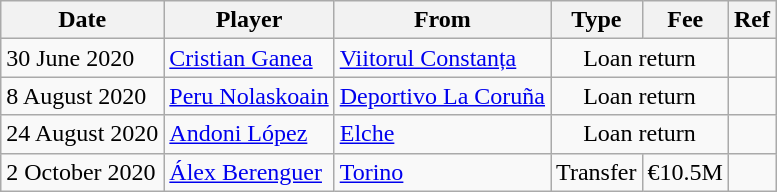<table class="wikitable">
<tr>
<th>Date</th>
<th>Player</th>
<th>From</th>
<th>Type</th>
<th>Fee</th>
<th>Ref</th>
</tr>
<tr>
<td>30 June 2020</td>
<td> <a href='#'>Cristian Ganea</a></td>
<td> <a href='#'>Viitorul Constanța</a></td>
<td align=center colspan=2>Loan return</td>
<td align=center></td>
</tr>
<tr>
<td>8 August 2020</td>
<td> <a href='#'>Peru Nolaskoain</a></td>
<td><a href='#'>Deportivo La Coruña</a></td>
<td align=center colspan=2>Loan return</td>
<td align=center></td>
</tr>
<tr>
<td>24 August 2020</td>
<td> <a href='#'>Andoni López</a></td>
<td><a href='#'>Elche</a></td>
<td align=center colspan=2>Loan return</td>
<td align=center></td>
</tr>
<tr>
<td>2 October 2020</td>
<td> <a href='#'>Álex Berenguer</a></td>
<td> <a href='#'>Torino</a></td>
<td align=center>Transfer</td>
<td align=center>€10.5M</td>
<td align=center></td>
</tr>
</table>
